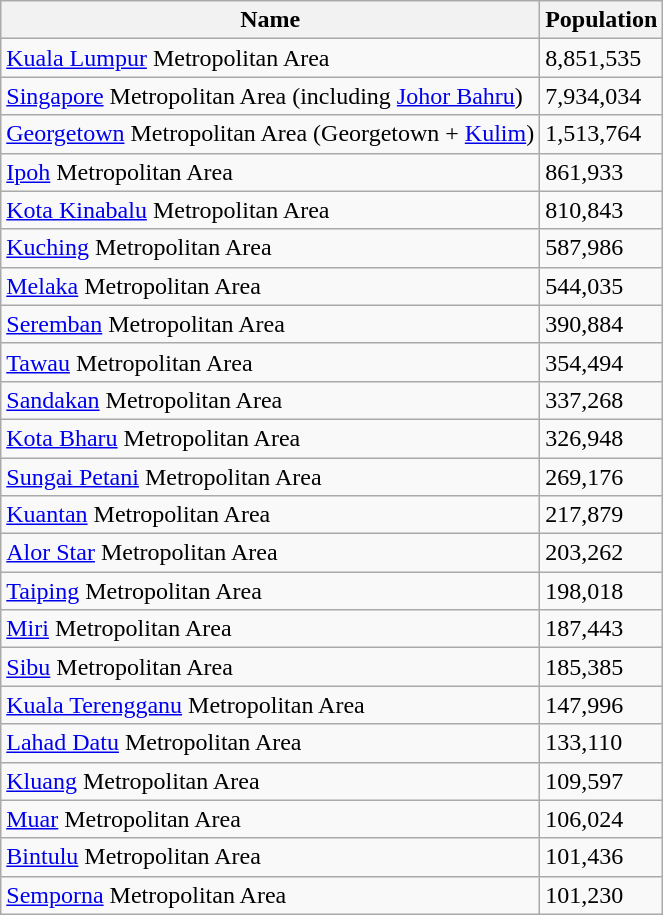<table class="wikitable sortable">
<tr>
<th>Name</th>
<th>Population</th>
</tr>
<tr>
<td><a href='#'>Kuala Lumpur</a> Metropolitan Area</td>
<td>8,851,535</td>
</tr>
<tr>
<td><a href='#'>Singapore</a> Metropolitan Area (including <a href='#'>Johor Bahru</a>)</td>
<td>7,934,034</td>
</tr>
<tr>
<td><a href='#'>Georgetown</a> Metropolitan Area (Georgetown + <a href='#'>Kulim</a>)</td>
<td>1,513,764</td>
</tr>
<tr>
<td><a href='#'>Ipoh</a> Metropolitan Area</td>
<td>861,933</td>
</tr>
<tr>
<td><a href='#'>Kota Kinabalu</a> Metropolitan Area</td>
<td>810,843</td>
</tr>
<tr>
<td><a href='#'>Kuching</a> Metropolitan Area</td>
<td>587,986</td>
</tr>
<tr>
<td><a href='#'>Melaka</a> Metropolitan Area</td>
<td>544,035</td>
</tr>
<tr>
<td><a href='#'>Seremban</a> Metropolitan Area</td>
<td>390,884</td>
</tr>
<tr>
<td><a href='#'>Tawau</a> Metropolitan Area</td>
<td>354,494</td>
</tr>
<tr>
<td><a href='#'>Sandakan</a> Metropolitan Area</td>
<td>337,268</td>
</tr>
<tr>
<td><a href='#'>Kota Bharu</a> Metropolitan Area</td>
<td>326,948</td>
</tr>
<tr>
<td><a href='#'>Sungai Petani</a> Metropolitan Area</td>
<td>269,176</td>
</tr>
<tr>
<td><a href='#'>Kuantan</a> Metropolitan Area</td>
<td>217,879</td>
</tr>
<tr>
<td><a href='#'>Alor Star</a> Metropolitan Area</td>
<td>203,262</td>
</tr>
<tr>
<td><a href='#'>Taiping</a> Metropolitan Area</td>
<td>198,018</td>
</tr>
<tr>
<td><a href='#'>Miri</a> Metropolitan Area</td>
<td>187,443</td>
</tr>
<tr>
<td><a href='#'>Sibu</a> Metropolitan Area</td>
<td>185,385</td>
</tr>
<tr>
<td><a href='#'>Kuala Terengganu</a> Metropolitan Area</td>
<td>147,996</td>
</tr>
<tr>
<td><a href='#'>Lahad Datu</a> Metropolitan Area</td>
<td>133,110</td>
</tr>
<tr>
<td><a href='#'>Kluang</a> Metropolitan Area</td>
<td>109,597</td>
</tr>
<tr>
<td><a href='#'>Muar</a> Metropolitan Area</td>
<td>106,024</td>
</tr>
<tr>
<td><a href='#'>Bintulu</a> Metropolitan Area</td>
<td>101,436</td>
</tr>
<tr>
<td><a href='#'>Semporna</a> Metropolitan Area</td>
<td>101,230</td>
</tr>
</table>
